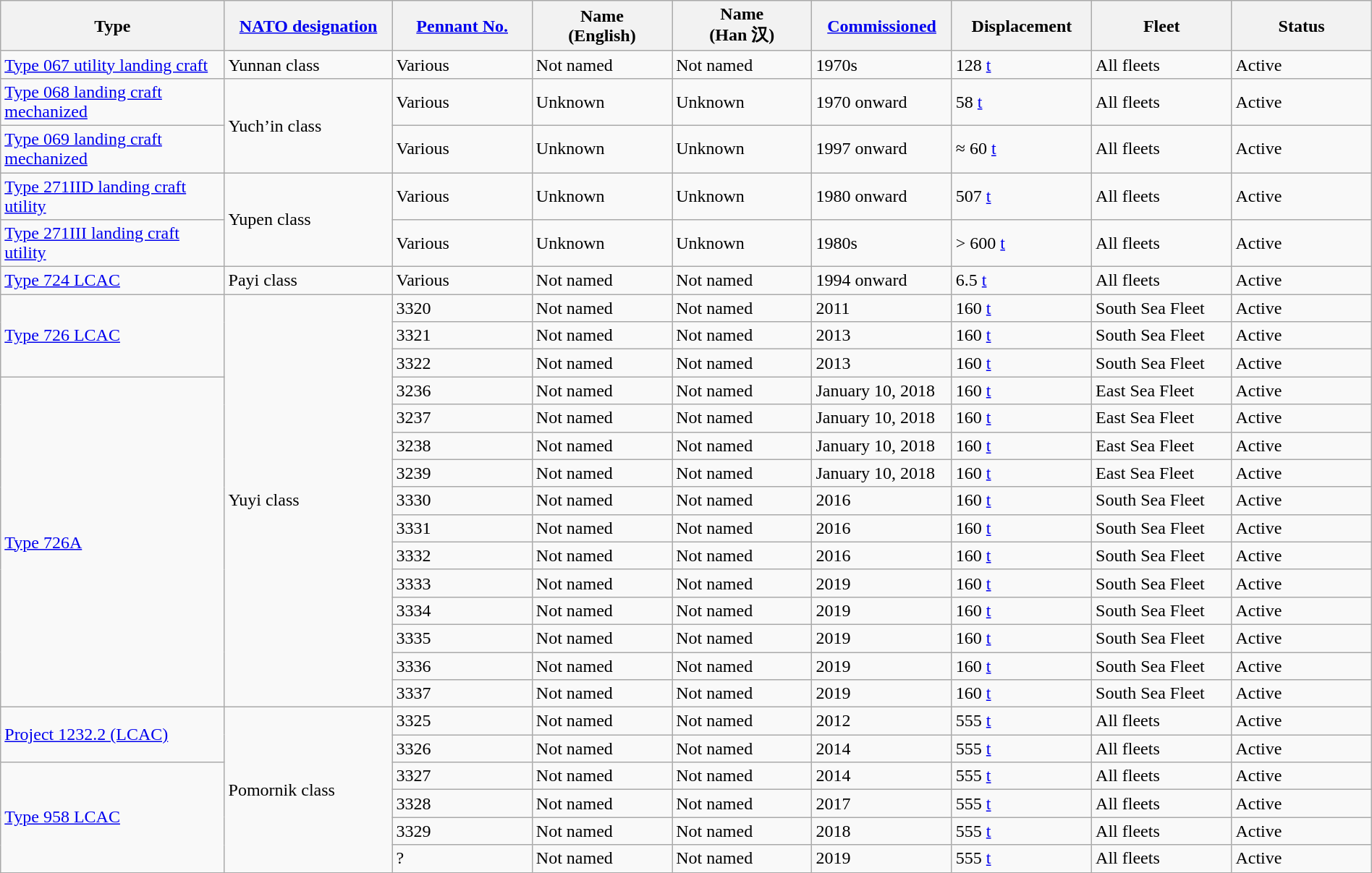<table class="wikitable sortable"  style="margin:auto; width:100%;">
<tr>
<th style="text-align:center; width:16%;">Type</th>
<th style="text-align:center; width:12%;"><a href='#'>NATO designation</a></th>
<th style="text-align:center; width:10%;"><a href='#'>Pennant No.</a></th>
<th style="text-align:center; width:10%;">Name<br>(English)</th>
<th style="text-align:center; width:10%;">Name<br>(Han 汉)</th>
<th style="text-align:center; width:10%;"><a href='#'>Commissioned</a></th>
<th style="text-align:center; width:10%;">Displacement</th>
<th style="text-align:center; width:10%;">Fleet</th>
<th style="text-align:center; width:10%;">Status</th>
</tr>
<tr>
<td><a href='#'>Type 067 utility landing craft</a></td>
<td>Yunnan class</td>
<td>Various</td>
<td>Not named</td>
<td>Not named</td>
<td>1970s</td>
<td>128 <a href='#'>t</a></td>
<td>All fleets</td>
<td><span>Active</span></td>
</tr>
<tr>
<td rowspan="1"><a href='#'>Type 068 landing craft mechanized</a></td>
<td rowspan="2">Yuch’in class</td>
<td>Various</td>
<td>Unknown</td>
<td>Unknown</td>
<td>1970 onward</td>
<td>58 <a href='#'>t</a></td>
<td>All fleets</td>
<td><span>Active</span></td>
</tr>
<tr>
<td><a href='#'>Type 069 landing craft mechanized</a></td>
<td>Various</td>
<td>Unknown</td>
<td>Unknown</td>
<td>1997 onward</td>
<td>≈ 60 <a href='#'>t</a></td>
<td>All fleets</td>
<td><span>Active</span></td>
</tr>
<tr>
<td rowspan="1"><a href='#'>Type 271IID landing craft utility</a></td>
<td rowspan="2">Yupen class</td>
<td>Various</td>
<td>Unknown</td>
<td>Unknown</td>
<td>1980 onward</td>
<td>507 <a href='#'>t</a></td>
<td>All fleets</td>
<td><span>Active</span></td>
</tr>
<tr>
<td><a href='#'>Type 271III landing craft utility</a></td>
<td>Various</td>
<td>Unknown</td>
<td>Unknown</td>
<td>1980s</td>
<td>> 600 <a href='#'>t</a></td>
<td>All fleets</td>
<td><span>Active</span></td>
</tr>
<tr>
<td><a href='#'>Type 724 LCAC</a></td>
<td>Payi class</td>
<td>Various</td>
<td>Not named</td>
<td>Not named</td>
<td>1994 onward</td>
<td>6.5 <a href='#'>t</a></td>
<td>All fleets</td>
<td><span>Active</span></td>
</tr>
<tr>
<td rowspan="3"><a href='#'>Type 726 LCAC</a></td>
<td rowspan="15">Yuyi class</td>
<td>3320</td>
<td>Not named</td>
<td>Not named</td>
<td>2011</td>
<td>160 <a href='#'>t</a></td>
<td>South Sea Fleet</td>
<td><span>Active</span></td>
</tr>
<tr>
<td>3321</td>
<td>Not named</td>
<td>Not named</td>
<td>2013</td>
<td>160 <a href='#'>t</a></td>
<td>South Sea Fleet</td>
<td><span>Active</span></td>
</tr>
<tr>
<td>3322</td>
<td>Not named</td>
<td>Not named</td>
<td>2013</td>
<td>160 <a href='#'>t</a></td>
<td>South Sea Fleet</td>
<td><span>Active</span></td>
</tr>
<tr>
<td rowspan="12"><a href='#'>Type 726A</a></td>
<td>3236</td>
<td>Not named</td>
<td>Not named</td>
<td>January 10, 2018</td>
<td>160 <a href='#'>t</a></td>
<td>East Sea Fleet</td>
<td><span>Active</span></td>
</tr>
<tr>
<td>3237</td>
<td>Not named</td>
<td>Not named</td>
<td>January 10, 2018</td>
<td>160 <a href='#'>t</a></td>
<td>East Sea Fleet</td>
<td><span>Active</span></td>
</tr>
<tr>
<td>3238</td>
<td>Not named</td>
<td>Not named</td>
<td>January 10, 2018</td>
<td>160 <a href='#'>t</a></td>
<td>East Sea Fleet</td>
<td><span>Active</span></td>
</tr>
<tr>
<td>3239</td>
<td>Not named</td>
<td>Not named</td>
<td>January 10, 2018</td>
<td>160 <a href='#'>t</a></td>
<td>East Sea Fleet</td>
<td><span>Active</span></td>
</tr>
<tr>
<td>3330</td>
<td>Not named</td>
<td>Not named</td>
<td>2016</td>
<td>160 <a href='#'>t</a></td>
<td>South Sea Fleet</td>
<td><span>Active</span></td>
</tr>
<tr>
<td>3331</td>
<td>Not named</td>
<td>Not named</td>
<td>2016</td>
<td>160 <a href='#'>t</a></td>
<td>South Sea Fleet</td>
<td><span>Active</span></td>
</tr>
<tr>
<td>3332</td>
<td>Not named</td>
<td>Not named</td>
<td>2016</td>
<td>160 <a href='#'>t</a></td>
<td>South Sea Fleet</td>
<td><span>Active</span></td>
</tr>
<tr>
<td>3333</td>
<td>Not named</td>
<td>Not named</td>
<td>2019</td>
<td>160 <a href='#'>t</a></td>
<td>South Sea Fleet</td>
<td><span>Active</span></td>
</tr>
<tr>
<td>3334</td>
<td>Not named</td>
<td>Not named</td>
<td>2019</td>
<td>160 <a href='#'>t</a></td>
<td>South Sea Fleet</td>
<td><span>Active</span></td>
</tr>
<tr>
<td>3335</td>
<td>Not named</td>
<td>Not named</td>
<td>2019</td>
<td>160 <a href='#'>t</a></td>
<td>South Sea Fleet</td>
<td><span>Active</span></td>
</tr>
<tr>
<td>3336</td>
<td>Not named</td>
<td>Not named</td>
<td>2019</td>
<td>160 <a href='#'>t</a></td>
<td>South Sea Fleet</td>
<td><span>Active</span></td>
</tr>
<tr>
<td>3337</td>
<td>Not named</td>
<td>Not named</td>
<td>2019</td>
<td>160 <a href='#'>t</a></td>
<td>South Sea Fleet</td>
<td><span>Active</span></td>
</tr>
<tr>
<td rowspan="2"><a href='#'>Project 1232.2 (LCAC)</a></td>
<td rowspan="6">Pomornik class</td>
<td>3325</td>
<td>Not named</td>
<td>Not named</td>
<td>2012</td>
<td>555 <a href='#'>t</a></td>
<td>All fleets</td>
<td><span>Active</span></td>
</tr>
<tr>
<td>3326</td>
<td>Not named</td>
<td>Not named</td>
<td>2014</td>
<td>555 <a href='#'>t</a></td>
<td>All fleets</td>
<td><span>Active</span></td>
</tr>
<tr>
<td rowspan="4"><a href='#'>Type 958 LCAC</a></td>
<td>3327</td>
<td>Not named</td>
<td>Not named</td>
<td>2014</td>
<td>555 <a href='#'>t</a></td>
<td>All fleets</td>
<td><span>Active</span></td>
</tr>
<tr>
<td>3328</td>
<td>Not named</td>
<td>Not named</td>
<td>2017</td>
<td>555 <a href='#'>t</a></td>
<td>All fleets</td>
<td><span>Active</span></td>
</tr>
<tr>
<td>3329</td>
<td>Not named</td>
<td>Not named</td>
<td>2018</td>
<td>555 <a href='#'>t</a></td>
<td>All fleets</td>
<td><span>Active</span></td>
</tr>
<tr>
<td>?</td>
<td>Not named</td>
<td>Not named</td>
<td>2019</td>
<td>555 <a href='#'>t</a></td>
<td>All fleets</td>
<td><span>Active</span></td>
</tr>
</table>
